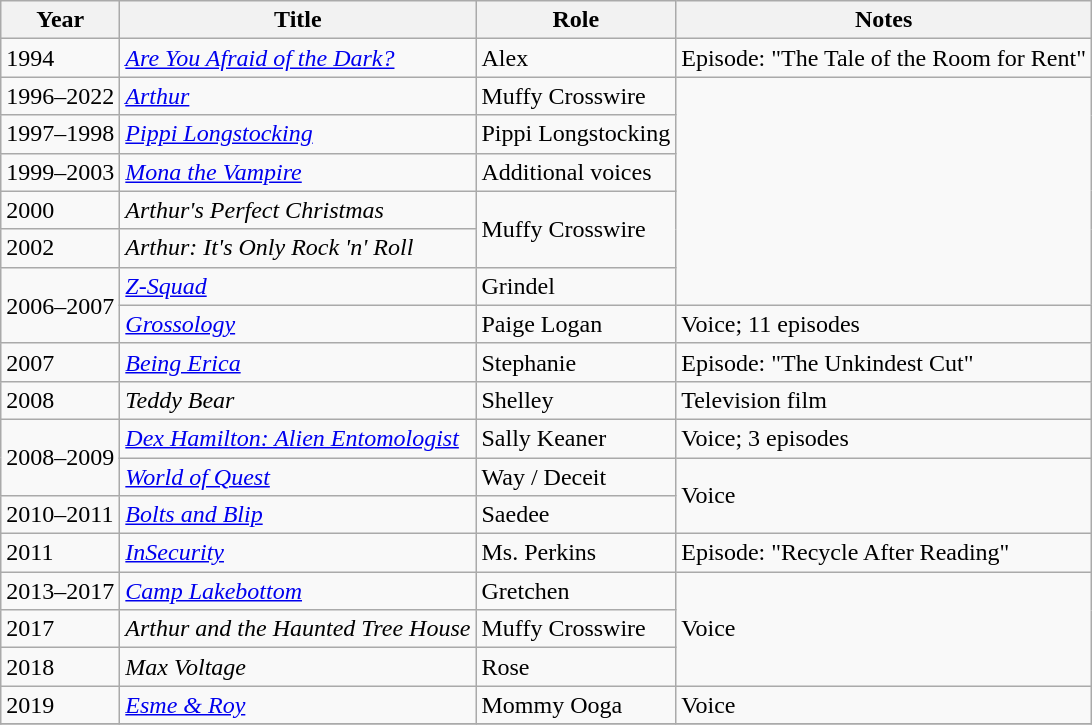<table class="wikitable sortable">
<tr>
<th>Year</th>
<th>Title</th>
<th>Role</th>
<th class="unsortable">Notes</th>
</tr>
<tr>
<td>1994</td>
<td><em><a href='#'>Are You Afraid of the Dark?</a></em></td>
<td>Alex</td>
<td>Episode: "The Tale of the Room for Rent"</td>
</tr>
<tr>
<td>1996–2022</td>
<td><em><a href='#'>Arthur</a></em></td>
<td>Muffy Crosswire</td>
</tr>
<tr>
<td>1997–1998</td>
<td><em><a href='#'>Pippi Longstocking</a></em></td>
<td>Pippi Longstocking</td>
</tr>
<tr>
<td>1999–2003</td>
<td><em><a href='#'>Mona the Vampire</a></em></td>
<td>Additional voices</td>
</tr>
<tr>
<td>2000</td>
<td><em>Arthur's Perfect Christmas</em></td>
<td rowspan="2">Muffy Crosswire</td>
</tr>
<tr>
<td>2002</td>
<td><em>Arthur: It's Only Rock 'n' Roll</em></td>
</tr>
<tr>
<td rowspan="2">2006–2007</td>
<td><em><a href='#'>Z-Squad</a></em></td>
<td>Grindel</td>
</tr>
<tr>
<td><em><a href='#'>Grossology</a></em></td>
<td>Paige Logan</td>
<td>Voice; 11 episodes</td>
</tr>
<tr>
<td>2007</td>
<td><em><a href='#'>Being Erica</a></em></td>
<td>Stephanie</td>
<td>Episode: "The Unkindest Cut"</td>
</tr>
<tr>
<td>2008</td>
<td><em>Teddy Bear</em></td>
<td>Shelley</td>
<td>Television film</td>
</tr>
<tr>
<td rowspan="2">2008–2009</td>
<td><em><a href='#'>Dex Hamilton: Alien Entomologist</a></em></td>
<td>Sally Keaner</td>
<td>Voice; 3 episodes</td>
</tr>
<tr>
<td><em><a href='#'>World of Quest</a></em></td>
<td>Way / Deceit</td>
<td rowspan="2">Voice</td>
</tr>
<tr>
<td>2010–2011</td>
<td><em><a href='#'>Bolts and Blip</a></em></td>
<td>Saedee</td>
</tr>
<tr>
<td>2011</td>
<td><em><a href='#'>InSecurity</a></em></td>
<td>Ms. Perkins</td>
<td>Episode: "Recycle After Reading"</td>
</tr>
<tr>
<td>2013–2017</td>
<td><em><a href='#'>Camp Lakebottom</a></em></td>
<td>Gretchen</td>
<td rowspan="3">Voice</td>
</tr>
<tr>
<td>2017</td>
<td><em>Arthur and the Haunted Tree House</em></td>
<td>Muffy Crosswire</td>
</tr>
<tr>
<td>2018</td>
<td><em>Max Voltage</em></td>
<td>Rose</td>
</tr>
<tr>
<td>2019</td>
<td><em><a href='#'>Esme & Roy</a></em></td>
<td>Mommy Ooga</td>
<td>Voice</td>
</tr>
<tr>
</tr>
</table>
